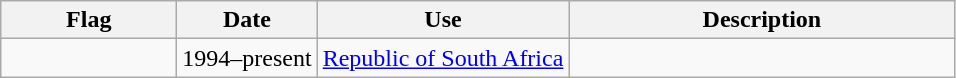<table class="wikitable" style="background: #f9f9f9">
<tr>
<th width="110">Flag</th>
<th>Date</th>
<th>Use</th>
<th width="250">Description</th>
</tr>
<tr>
<td></td>
<td>1994–present</td>
<td><a href='#'>Republic of South Africa</a></td>
<td></td>
</tr>
</table>
